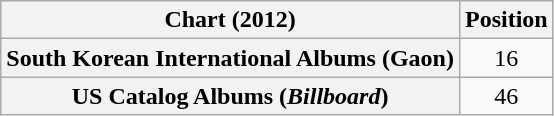<table class="wikitable sortable plainrowheaders" style="text-align:center">
<tr>
<th scope="col">Chart (2012)</th>
<th scope="col">Position</th>
</tr>
<tr>
<th scope="row">South Korean International Albums (Gaon)</th>
<td style="text-align:center;">16</td>
</tr>
<tr>
<th scope="row">US Catalog Albums (<em>Billboard</em>)</th>
<td>46</td>
</tr>
</table>
